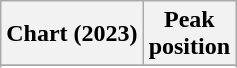<table class="wikitable sortable plainrowheaders" style="text-align:center">
<tr>
<th scope="col">Chart (2023)</th>
<th scope="col">Peak<br> position</th>
</tr>
<tr>
</tr>
<tr>
</tr>
<tr>
</tr>
<tr>
</tr>
<tr>
</tr>
<tr>
</tr>
<tr>
</tr>
<tr>
</tr>
<tr>
</tr>
<tr>
</tr>
<tr>
</tr>
<tr>
</tr>
<tr>
</tr>
<tr>
</tr>
<tr>
</tr>
</table>
